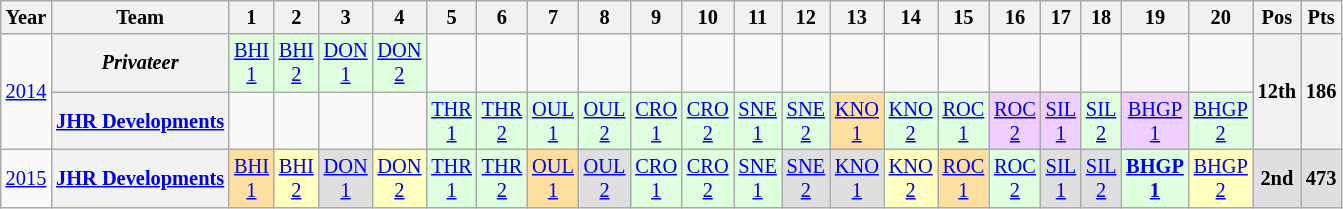<table class="wikitable" style="text-align:center; font-size:85%">
<tr>
<th>Year</th>
<th>Team</th>
<th>1</th>
<th>2</th>
<th>3</th>
<th>4</th>
<th>5</th>
<th>6</th>
<th>7</th>
<th>8</th>
<th>9</th>
<th>10</th>
<th>11</th>
<th>12</th>
<th>13</th>
<th>14</th>
<th>15</th>
<th>16</th>
<th>17</th>
<th>18</th>
<th>19</th>
<th>20</th>
<th>Pos</th>
<th>Pts</th>
</tr>
<tr>
<td rowspan="2"><a href='#'>2014</a></td>
<th nowrap><em>Privateer</em></th>
<td style="background:#dfffdf;"><a href='#'>BHI<br>1</a><br></td>
<td style="background:#dfffdf;"><a href='#'>BHI<br>2</a><br></td>
<td style="background:#dfffdf;"><a href='#'>DON<br>1</a><br></td>
<td style="background:#dfffdf;"><a href='#'>DON<br>2</a><br></td>
<td></td>
<td></td>
<td></td>
<td></td>
<td></td>
<td></td>
<td></td>
<td></td>
<td></td>
<td></td>
<td></td>
<td></td>
<td></td>
<td></td>
<td></td>
<td></td>
<th rowspan="2">12th</th>
<th rowspan="2">186</th>
</tr>
<tr>
<th nowrap><a href='#'>JHR Developments</a></th>
<td></td>
<td></td>
<td></td>
<td></td>
<td style="background:#dfffdf;"><a href='#'>THR<br>1</a><br></td>
<td style="background:#dfffdf;"><a href='#'>THR<br>2</a><br></td>
<td style="background:#dfffdf;"><a href='#'>OUL<br>1</a><br></td>
<td style="background:#dfffdf;"><a href='#'>OUL<br>2</a><br></td>
<td style="background:#dfffdf;"><a href='#'>CRO<br>1</a><br></td>
<td style="background:#dfffdf;"><a href='#'>CRO<br>2</a><br></td>
<td style="background:#dfffdf;"><a href='#'>SNE<br>1</a><br></td>
<td style="background:#dfffdf;"><a href='#'>SNE<br>2</a><br></td>
<td style="background:#ffdf9f;"><a href='#'>KNO<br>1</a><br></td>
<td style="background:#dfffdf;"><a href='#'>KNO<br>2</a><br></td>
<td style="background:#dfffdf;"><a href='#'>ROC<br>1</a><br></td>
<td style="background:#efcfff;"><a href='#'>ROC<br>2</a><br></td>
<td style="background:#efcfff;"><a href='#'>SIL<br>1</a><br></td>
<td style="background:#dfffdf;"><a href='#'>SIL<br>2</a><br></td>
<td style="background:#efcfff;"><a href='#'>BHGP<br>1</a><br></td>
<td style="background:#dfffdf;"><a href='#'>BHGP<br>2</a><br></td>
</tr>
<tr>
<td><a href='#'>2015</a></td>
<th nowrap><a href='#'>JHR Developments</a></th>
<td style="background:#ffdf9f;"><a href='#'>BHI<br>1</a><br></td>
<td style="background:#ffffbf;"><a href='#'>BHI<br>2</a><br></td>
<td style="background:#dfdfdf;"><a href='#'>DON<br>1</a><br></td>
<td style="background:#ffffbf;"><a href='#'>DON<br>2</a><br></td>
<td style="background:#dfffdf;"><a href='#'>THR<br>1</a><br></td>
<td style="background:#dfffdf;"><a href='#'>THR<br>2</a><br></td>
<td style="background:#ffdf9f;"><a href='#'>OUL<br>1</a><br></td>
<td style="background:#dfdfdf;"><a href='#'>OUL<br>2</a><br></td>
<td style="background:#dfffdf;"><a href='#'>CRO<br>1</a><br></td>
<td style="background:#dfffdf;"><a href='#'>CRO<br>2</a><br></td>
<td style="background:#dfffdf;"><a href='#'>SNE<br>1</a><br></td>
<td style="background:#dfdfdf;"><a href='#'>SNE<br>2</a><br></td>
<td style="background:#dfdfdf;"><a href='#'>KNO<br>1</a><br></td>
<td style="background:#ffffbf;"><a href='#'>KNO<br>2</a><br></td>
<td style="background:#ffdf9f;"><a href='#'>ROC<br>1</a><br></td>
<td style="background:#dfffdf;"><a href='#'>ROC<br>2</a><br></td>
<td style="background:#dfdfdf;"><a href='#'>SIL<br>1</a><br></td>
<td style="background:#dfdfdf;"><a href='#'>SIL<br>2</a><br></td>
<td style="background:#dfffdf;"><strong><a href='#'>BHGP<br>1</a></strong><br></td>
<td style="background:#ffffbf;"><a href='#'>BHGP<br>2</a><br></td>
<th style="background:#DFDFDF">2nd</th>
<th style="background:#DFDFDF">473</th>
</tr>
</table>
